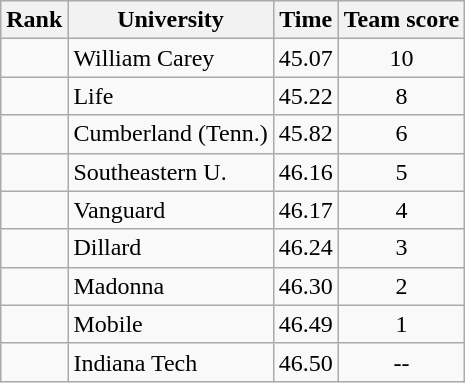<table class="wikitable sortable" style="text-align:center">
<tr>
<th>Rank</th>
<th>University</th>
<th>Time</th>
<th>Team score</th>
</tr>
<tr>
<td></td>
<td align=left>William Carey</td>
<td>45.07</td>
<td>10</td>
</tr>
<tr>
<td></td>
<td align=left>Life</td>
<td>45.22</td>
<td>8</td>
</tr>
<tr>
<td></td>
<td align=left>Cumberland (Tenn.)</td>
<td>45.82</td>
<td>6</td>
</tr>
<tr>
<td></td>
<td align=left>Southeastern U.</td>
<td>46.16</td>
<td>5</td>
</tr>
<tr>
<td></td>
<td align=left>Vanguard</td>
<td>46.17</td>
<td>4</td>
</tr>
<tr>
<td></td>
<td align=left>Dillard</td>
<td>46.24</td>
<td>3</td>
</tr>
<tr>
<td></td>
<td align=left>Madonna</td>
<td>46.30</td>
<td>2</td>
</tr>
<tr>
<td></td>
<td align=left>Mobile</td>
<td>46.49</td>
<td>1</td>
</tr>
<tr>
<td></td>
<td align=left>Indiana Tech</td>
<td>46.50</td>
<td>--</td>
</tr>
</table>
